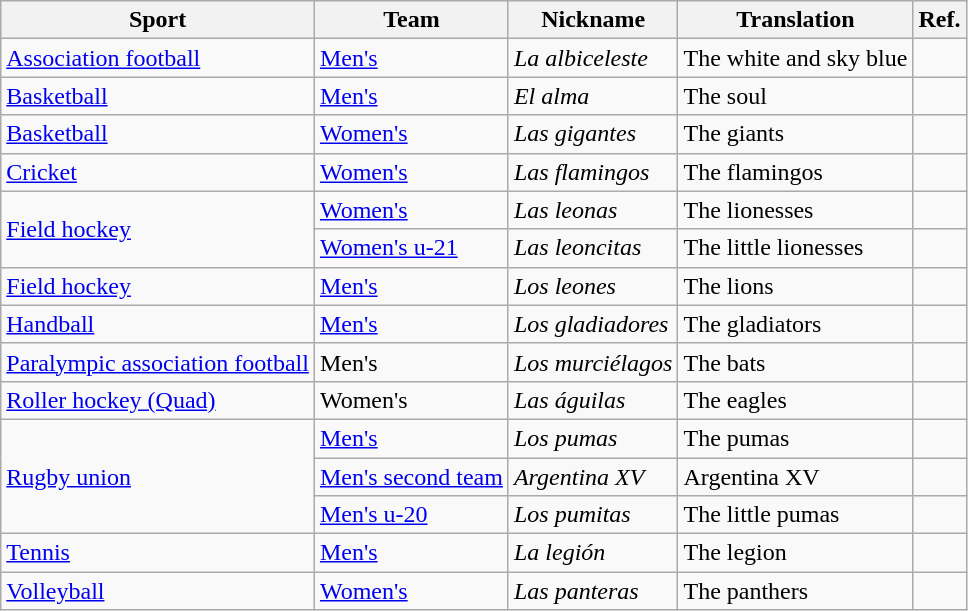<table class="wikitable">
<tr>
<th>Sport</th>
<th>Team</th>
<th>Nickname</th>
<th>Translation</th>
<th>Ref.</th>
</tr>
<tr>
<td><a href='#'>Association football</a></td>
<td><a href='#'>Men's</a></td>
<td><em>La albiceleste</em></td>
<td>The white and sky blue</td>
<td></td>
</tr>
<tr>
<td><a href='#'>Basketball</a></td>
<td><a href='#'>Men's</a></td>
<td><em>El alma</em></td>
<td>The soul</td>
<td></td>
</tr>
<tr>
<td><a href='#'>Basketball</a></td>
<td><a href='#'>Women's</a></td>
<td><em>Las gigantes</em></td>
<td>The giants</td>
<td></td>
</tr>
<tr>
<td><a href='#'>Cricket</a></td>
<td><a href='#'>Women's</a></td>
<td><em>Las flamingos</em></td>
<td>The flamingos</td>
<td></td>
</tr>
<tr>
<td rowspan="2"><a href='#'>Field hockey</a></td>
<td><a href='#'>Women's</a></td>
<td><em>Las leonas</em></td>
<td>The lionesses</td>
<td></td>
</tr>
<tr>
<td><a href='#'>Women's u-21</a></td>
<td><em>Las leoncitas</em></td>
<td>The little lionesses</td>
<td></td>
</tr>
<tr>
<td><a href='#'>Field hockey</a></td>
<td><a href='#'>Men's</a></td>
<td><em>Los leones</em></td>
<td>The lions</td>
<td></td>
</tr>
<tr>
<td><a href='#'>Handball</a></td>
<td><a href='#'>Men's</a></td>
<td><em>Los gladiadores</em></td>
<td>The gladiators</td>
<td></td>
</tr>
<tr>
<td><a href='#'>Paralympic association football</a></td>
<td>Men's</td>
<td><em>Los murciélagos</em></td>
<td>The bats</td>
<td></td>
</tr>
<tr>
<td><a href='#'>Roller hockey (Quad)</a></td>
<td>Women's</td>
<td><em>Las águilas</em></td>
<td>The eagles</td>
<td></td>
</tr>
<tr>
<td rowspan="3"><a href='#'>Rugby union</a></td>
<td><a href='#'>Men's</a></td>
<td><em>Los pumas</em></td>
<td>The pumas</td>
<td></td>
</tr>
<tr>
<td><a href='#'>Men's second team</a></td>
<td><em>Argentina XV</em></td>
<td>Argentina XV</td>
<td></td>
</tr>
<tr>
<td><a href='#'>Men's u-20</a></td>
<td><em>Los pumitas</em></td>
<td>The little pumas</td>
<td></td>
</tr>
<tr>
<td><a href='#'>Tennis</a></td>
<td><a href='#'>Men's</a></td>
<td><em>La legión</em></td>
<td>The legion</td>
<td></td>
</tr>
<tr>
<td><a href='#'>Volleyball</a></td>
<td><a href='#'>Women's</a></td>
<td><em>Las panteras</em></td>
<td>The panthers</td>
<td></td>
</tr>
</table>
